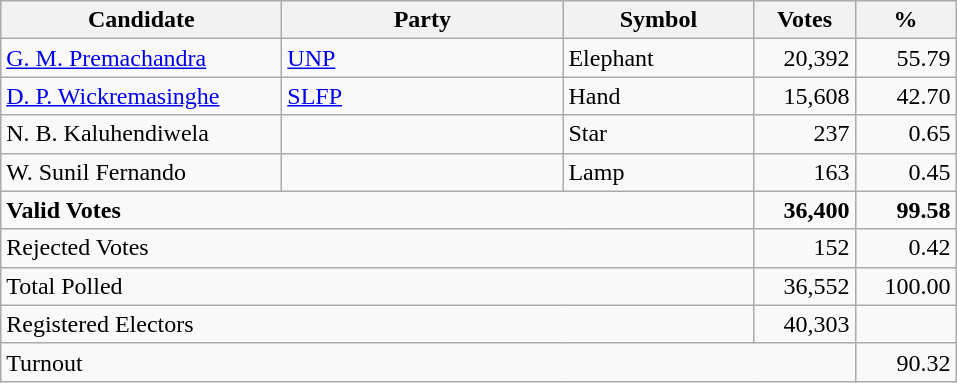<table class="wikitable" border="1" style="text-align:right;">
<tr>
<th align=left width="180">Candidate</th>
<th align=left width="180">Party</th>
<th align=left width="120">Symbol</th>
<th align=left width="60">Votes</th>
<th align=left width="60">%</th>
</tr>
<tr>
<td align=left><a href='#'>G. M. Premachandra</a></td>
<td align=left><a href='#'>UNP</a></td>
<td align=left>Elephant</td>
<td align=right>20,392</td>
<td align=right>55.79</td>
</tr>
<tr>
<td align=left><a href='#'>D. P. Wickremasinghe</a></td>
<td align=left><a href='#'>SLFP</a></td>
<td align=left>Hand</td>
<td align=right>15,608</td>
<td align=right>42.70</td>
</tr>
<tr>
<td align=left>N. B. Kaluhendiwela</td>
<td></td>
<td align=left>Star</td>
<td align=right>237</td>
<td align=right>0.65</td>
</tr>
<tr>
<td align=left>W. Sunil Fernando</td>
<td></td>
<td align=left>Lamp</td>
<td align=right>163</td>
<td align=right>0.45</td>
</tr>
<tr>
<td align=left colspan=3><strong>Valid Votes</strong></td>
<td align=right><strong>36,400</strong></td>
<td align=right><strong>99.58</strong></td>
</tr>
<tr>
<td align=left colspan=3>Rejected Votes</td>
<td align=right>152</td>
<td align=right>0.42</td>
</tr>
<tr>
<td align=left colspan=3>Total Polled</td>
<td align=right>36,552</td>
<td align=right>100.00</td>
</tr>
<tr>
<td align=left colspan=3>Registered Electors</td>
<td align=right>40,303</td>
<td></td>
</tr>
<tr>
<td align=left colspan=4>Turnout</td>
<td align=right>90.32</td>
</tr>
</table>
